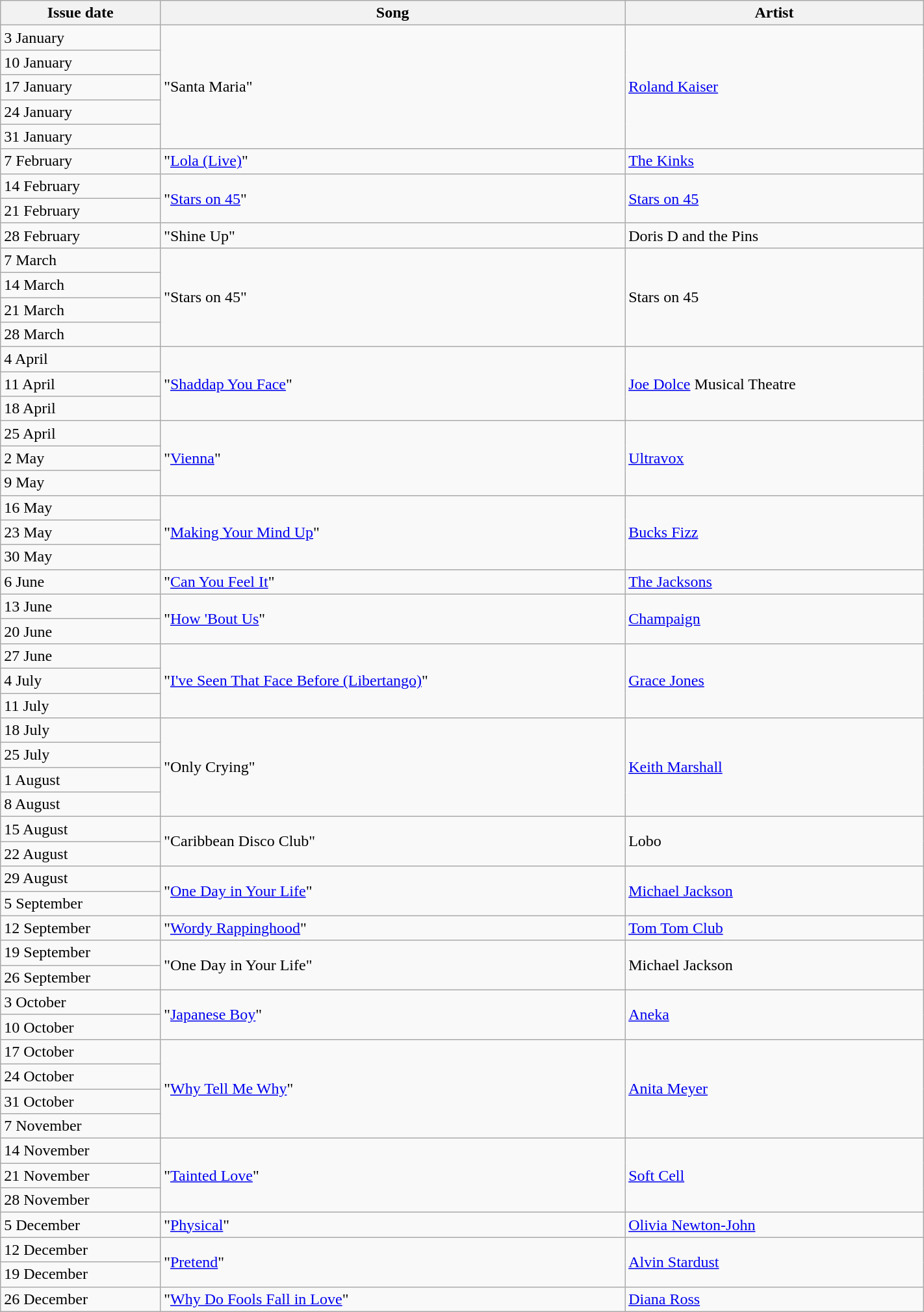<table width="75%" class=wikitable>
<tr>
<th>Issue date</th>
<th>Song</th>
<th>Artist</th>
</tr>
<tr>
<td>3 January</td>
<td rowspan="5">"Santa Maria"</td>
<td rowspan="5"><a href='#'>Roland Kaiser</a></td>
</tr>
<tr>
<td>10 January</td>
</tr>
<tr>
<td>17 January</td>
</tr>
<tr>
<td>24 January</td>
</tr>
<tr>
<td>31 January</td>
</tr>
<tr>
<td>7 February</td>
<td>"<a href='#'>Lola (Live)</a>"</td>
<td><a href='#'>The Kinks</a></td>
</tr>
<tr>
<td>14 February</td>
<td rowspan="2">"<a href='#'>Stars on 45</a>"</td>
<td rowspan="2"><a href='#'>Stars on 45</a></td>
</tr>
<tr>
<td>21 February</td>
</tr>
<tr>
<td>28 February</td>
<td>"Shine Up"</td>
<td>Doris D and the Pins</td>
</tr>
<tr>
<td>7 March</td>
<td rowspan="4">"Stars on 45"</td>
<td rowspan="4">Stars on 45</td>
</tr>
<tr>
<td>14 March</td>
</tr>
<tr>
<td>21 March</td>
</tr>
<tr>
<td>28 March</td>
</tr>
<tr>
<td>4 April</td>
<td rowspan="3">"<a href='#'>Shaddap You Face</a>"</td>
<td rowspan="3"><a href='#'>Joe Dolce</a> Musical Theatre</td>
</tr>
<tr>
<td>11 April</td>
</tr>
<tr>
<td>18 April</td>
</tr>
<tr>
<td>25 April</td>
<td rowspan="3">"<a href='#'>Vienna</a>"</td>
<td rowspan="3"><a href='#'>Ultravox</a></td>
</tr>
<tr>
<td>2 May</td>
</tr>
<tr>
<td>9 May</td>
</tr>
<tr>
<td>16 May</td>
<td rowspan="3">"<a href='#'>Making Your Mind Up</a>"</td>
<td rowspan="3"><a href='#'>Bucks Fizz</a></td>
</tr>
<tr>
<td>23 May</td>
</tr>
<tr>
<td>30 May</td>
</tr>
<tr>
<td>6 June</td>
<td>"<a href='#'>Can You Feel It</a>"</td>
<td><a href='#'>The Jacksons</a></td>
</tr>
<tr>
<td>13 June</td>
<td rowspan="2">"<a href='#'>How 'Bout Us</a>"</td>
<td rowspan="2"><a href='#'>Champaign</a></td>
</tr>
<tr>
<td>20 June</td>
</tr>
<tr>
<td>27 June</td>
<td rowspan="3">"<a href='#'>I've Seen That Face Before (Libertango)</a>"</td>
<td rowspan="3"><a href='#'>Grace Jones</a></td>
</tr>
<tr>
<td>4 July</td>
</tr>
<tr>
<td>11 July</td>
</tr>
<tr>
<td>18 July</td>
<td rowspan="4">"Only Crying"</td>
<td rowspan="4"><a href='#'>Keith Marshall</a></td>
</tr>
<tr>
<td>25 July</td>
</tr>
<tr>
<td>1 August</td>
</tr>
<tr>
<td>8 August</td>
</tr>
<tr>
<td>15 August</td>
<td rowspan="2">"Caribbean Disco Club"</td>
<td rowspan="2">Lobo</td>
</tr>
<tr>
<td>22 August</td>
</tr>
<tr>
<td>29 August</td>
<td rowspan="2">"<a href='#'>One Day in Your Life</a>"</td>
<td rowspan="2"><a href='#'>Michael Jackson</a></td>
</tr>
<tr>
<td>5 September</td>
</tr>
<tr>
<td>12 September</td>
<td>"<a href='#'>Wordy Rappinghood</a>"</td>
<td><a href='#'>Tom Tom Club</a></td>
</tr>
<tr>
<td>19 September</td>
<td rowspan="2">"One Day in Your Life"</td>
<td rowspan="2">Michael Jackson</td>
</tr>
<tr>
<td>26 September</td>
</tr>
<tr>
<td>3 October</td>
<td rowspan="2">"<a href='#'>Japanese Boy</a>"</td>
<td rowspan="2"><a href='#'>Aneka</a></td>
</tr>
<tr>
<td>10 October</td>
</tr>
<tr>
<td>17 October</td>
<td rowspan="4">"<a href='#'>Why Tell Me Why</a>"</td>
<td rowspan="4"><a href='#'>Anita Meyer</a></td>
</tr>
<tr>
<td>24 October</td>
</tr>
<tr>
<td>31 October</td>
</tr>
<tr>
<td>7 November</td>
</tr>
<tr>
<td>14 November</td>
<td rowspan="3">"<a href='#'>Tainted Love</a>"</td>
<td rowspan="3"><a href='#'>Soft Cell</a></td>
</tr>
<tr>
<td>21 November</td>
</tr>
<tr>
<td>28 November</td>
</tr>
<tr>
<td>5 December</td>
<td>"<a href='#'>Physical</a>"</td>
<td><a href='#'>Olivia Newton-John</a></td>
</tr>
<tr>
<td>12 December</td>
<td rowspan="2">"<a href='#'>Pretend</a>"</td>
<td rowspan="2"><a href='#'>Alvin Stardust</a></td>
</tr>
<tr>
<td>19 December</td>
</tr>
<tr>
<td>26 December</td>
<td>"<a href='#'>Why Do Fools Fall in Love</a>"</td>
<td><a href='#'>Diana Ross</a></td>
</tr>
</table>
